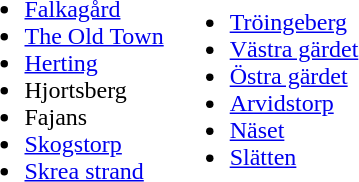<table>
<tr>
<td><br><ul><li><a href='#'>Falkagård</a></li><li><a href='#'>The Old Town</a></li><li><a href='#'>Herting</a></li><li>Hjortsberg</li><li>Fajans</li><li><a href='#'>Skogstorp</a></li><li><a href='#'>Skrea strand</a></li></ul></td>
<td><br><ul><li><a href='#'>Tröingeberg</a></li><li><a href='#'>Västra gärdet</a></li><li><a href='#'>Östra gärdet</a></li><li><a href='#'>Arvidstorp</a></li><li><a href='#'>Näset</a></li><li><a href='#'>Slätten</a></li></ul></td>
</tr>
</table>
